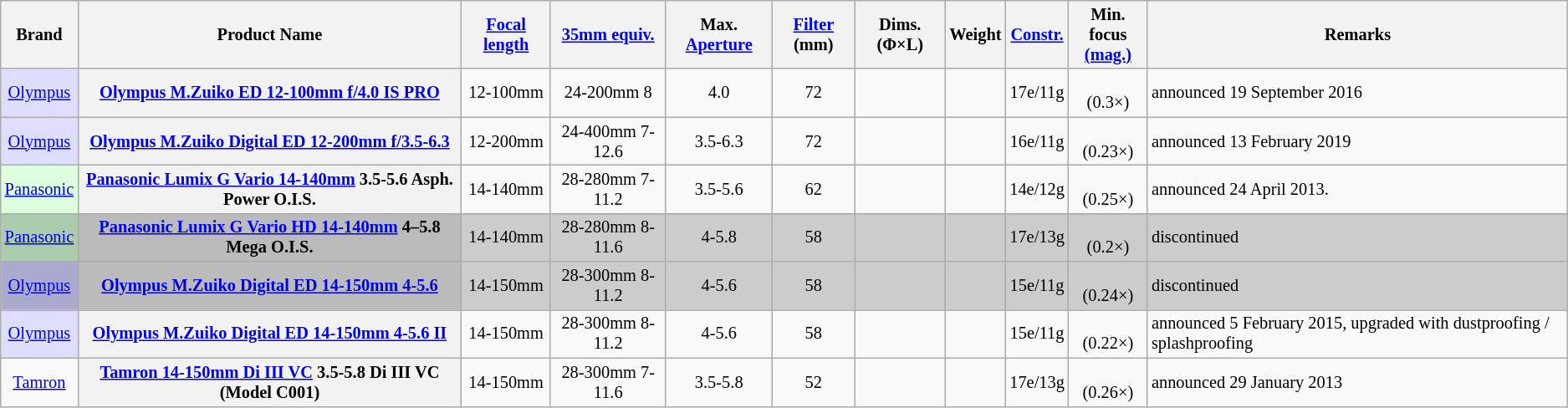<table class="wikitable sortable" style="font-size:85%;text-align:center;">
<tr>
<th>Brand</th>
<th>Product Name</th>
<th><a href='#'>Focal length</a></th>
<th><a href='#'>35mm equiv.</a></th>
<th>Max. <a href='#'>Aperture</a></th>
<th><a href='#'>Filter</a> (mm)</th>
<th>Dims. (Φ×L)</th>
<th>Weight</th>
<th><a href='#'>Constr.</a></th>
<th>Min. focus<br><a href='#'>(mag.)</a></th>
<th class="unsortable">Remarks</th>
</tr>
<tr>
<td style="background:#ddf;"><a href='#'>Olympus</a></td>
<th><a href='#'>Olympus M.Zuiko ED 12-100mm f/4.0 IS PRO</a></th>
<td>12-100mm</td>
<td>24-200mm 8</td>
<td>4.0</td>
<td>72</td>
<td></td>
<td></td>
<td>17e/11g</td>
<td><br>(0.3×)</td>
<td style="text-align:left;">announced 19 September 2016</td>
</tr>
<tr>
<td style="background:#ddf;"><a href='#'>Olympus</a></td>
<th><a href='#'>Olympus M.Zuiko Digital ED 12-200mm f/3.5-6.3</a></th>
<td>12-200mm</td>
<td>24-400mm 7-12.6</td>
<td>3.5-6.3</td>
<td>72</td>
<td></td>
<td></td>
<td>16e/11g</td>
<td><br>(0.23×)</td>
<td style="text-align:left;">announced 13 February 2019</td>
</tr>
<tr>
<td style="background:#dfd;"><a href='#'>Panasonic</a></td>
<th><a href='#'>Panasonic Lumix G Vario 14-140mm</a> 3.5-5.6 Asph. Power O.I.S.</th>
<td>14-140mm</td>
<td>28-280mm 7-11.2</td>
<td>3.5-5.6</td>
<td>62</td>
<td></td>
<td></td>
<td>14e/12g</td>
<td><br>(0.25×)</td>
<td style="text-align:left;">announced 24 April 2013.</td>
</tr>
<tr style="background: #ccc;">
<td style="background:#aca;"><a href='#'>Panasonic</a></td>
<th style="background: #bbb;"><a href='#'>Panasonic Lumix G Vario HD 14-140mm</a> 4–5.8 Mega O.I.S.</th>
<td>14-140mm</td>
<td>28-280mm 8-11.6</td>
<td>4-5.8</td>
<td>58</td>
<td></td>
<td></td>
<td>17e/13g</td>
<td><br>(0.2×)</td>
<td style="text-align:left;">discontinued</td>
</tr>
<tr style="background: #ccc;">
<td style="background:#aac;"><a href='#'>Olympus</a></td>
<th style="background: #bbb;"><a href='#'>Olympus M.Zuiko Digital ED 14-150mm 4-5.6</a></th>
<td>14-150mm</td>
<td>28-300mm 8-11.2</td>
<td>4-5.6</td>
<td>58</td>
<td></td>
<td></td>
<td>15e/11g</td>
<td><br>(0.24×)</td>
<td style="text-align:left;">discontinued</td>
</tr>
<tr>
<td style="background:#ddf;"><a href='#'>Olympus</a></td>
<th><a href='#'>Olympus M.Zuiko Digital ED 14-150mm 4-5.6 II</a></th>
<td>14-150mm</td>
<td>28-300mm 8-11.2</td>
<td>4-5.6</td>
<td>58</td>
<td></td>
<td></td>
<td>15e/11g</td>
<td><br>(0.22×)</td>
<td style="text-align:left;">announced 5 February 2015, upgraded with dustproofing / splashproofing</td>
</tr>
<tr>
<td><a href='#'>Tamron</a></td>
<th><a href='#'>Tamron 14-150mm Di III VC</a> 3.5-5.8 Di III VC (Model C001)</th>
<td>14-150mm</td>
<td>28-300mm 7-11.6</td>
<td>3.5-5.8</td>
<td>52</td>
<td></td>
<td></td>
<td>17e/13g</td>
<td><br>(0.26×)</td>
<td style="text-align:left;">announced 29 January 2013</td>
</tr>
</table>
